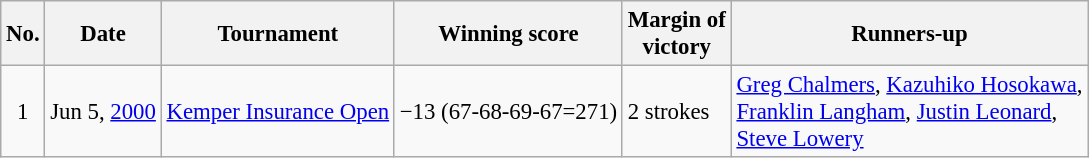<table class="wikitable" style="font-size:95%;">
<tr>
<th>No.</th>
<th>Date</th>
<th>Tournament</th>
<th>Winning score</th>
<th>Margin of<br>victory</th>
<th>Runners-up</th>
</tr>
<tr>
<td align=center>1</td>
<td align=right>Jun 5, <a href='#'>2000</a></td>
<td><a href='#'>Kemper Insurance Open</a></td>
<td>−13 (67-68-69-67=271)</td>
<td>2 strokes</td>
<td> <a href='#'>Greg Chalmers</a>,  <a href='#'>Kazuhiko Hosokawa</a>,<br> <a href='#'>Franklin Langham</a>,  <a href='#'>Justin Leonard</a>,<br> <a href='#'>Steve Lowery</a></td>
</tr>
</table>
